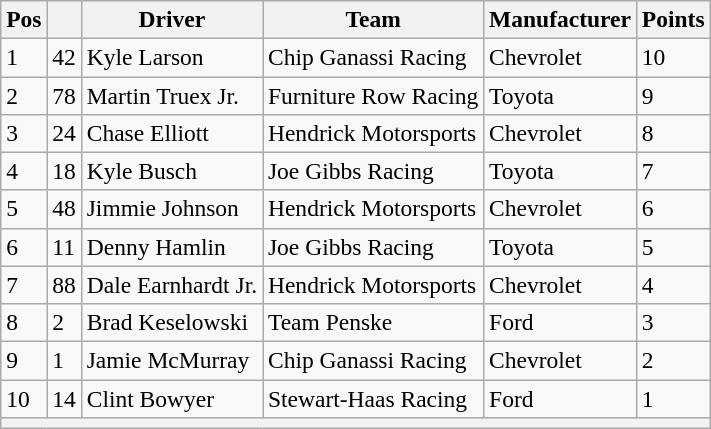<table class="wikitable" style="font-size:98%">
<tr>
<th>Pos</th>
<th></th>
<th>Driver</th>
<th>Team</th>
<th>Manufacturer</th>
<th>Points</th>
</tr>
<tr>
<td>1</td>
<td>42</td>
<td>Kyle Larson</td>
<td>Chip Ganassi Racing</td>
<td>Chevrolet</td>
<td>10</td>
</tr>
<tr>
<td>2</td>
<td>78</td>
<td>Martin Truex Jr.</td>
<td>Furniture Row Racing</td>
<td>Toyota</td>
<td>9</td>
</tr>
<tr>
<td>3</td>
<td>24</td>
<td>Chase Elliott</td>
<td>Hendrick Motorsports</td>
<td>Chevrolet</td>
<td>8</td>
</tr>
<tr>
<td>4</td>
<td>18</td>
<td>Kyle Busch</td>
<td>Joe Gibbs Racing</td>
<td>Toyota</td>
<td>7</td>
</tr>
<tr>
<td>5</td>
<td>48</td>
<td>Jimmie Johnson</td>
<td>Hendrick Motorsports</td>
<td>Chevrolet</td>
<td>6</td>
</tr>
<tr>
<td>6</td>
<td>11</td>
<td>Denny Hamlin</td>
<td>Joe Gibbs Racing</td>
<td>Toyota</td>
<td>5</td>
</tr>
<tr>
<td>7</td>
<td>88</td>
<td>Dale Earnhardt Jr.</td>
<td>Hendrick Motorsports</td>
<td>Chevrolet</td>
<td>4</td>
</tr>
<tr>
<td>8</td>
<td>2</td>
<td>Brad Keselowski</td>
<td>Team Penske</td>
<td>Ford</td>
<td>3</td>
</tr>
<tr>
<td>9</td>
<td>1</td>
<td>Jamie McMurray</td>
<td>Chip Ganassi Racing</td>
<td>Chevrolet</td>
<td>2</td>
</tr>
<tr>
<td>10</td>
<td>14</td>
<td>Clint Bowyer</td>
<td>Stewart-Haas Racing</td>
<td>Ford</td>
<td>1</td>
</tr>
<tr>
<th colspan="6"></th>
</tr>
</table>
